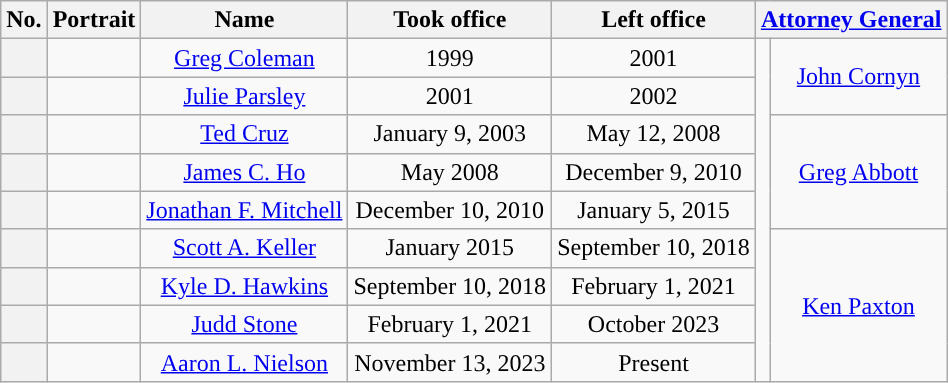<table class="wikitable" style="clear:left; text-align:center">
<tr>
<th>No.</th>
<th>Portrait</th>
<th>Name</th>
<th>Took office</th>
<th>Left office</th>
<th colspan=2><a href='#'>Attorney General</a></th>
</tr>
<tr>
<th style="background: "></th>
<td></td>
<td><a href='#'>Greg Coleman</a></td>
<td>1999</td>
<td>2001</td>
<td rowspan=9 style="background: "></td>
<td rowspan=2><a href='#'>John Cornyn</a></td>
</tr>
<tr>
<th style="background: "></th>
<td></td>
<td><a href='#'>Julie Parsley</a></td>
<td>2001</td>
<td>2002</td>
</tr>
<tr>
<th style="background: "></th>
<td></td>
<td><a href='#'>Ted Cruz</a></td>
<td>January 9, 2003</td>
<td>May 12, 2008</td>
<td rowspan=3><a href='#'>Greg Abbott</a></td>
</tr>
<tr>
<th style="background: "></th>
<td></td>
<td><a href='#'>James C. Ho</a></td>
<td>May 2008</td>
<td>December 9, 2010</td>
</tr>
<tr>
<th style="background: "></th>
<td></td>
<td><a href='#'>Jonathan F. Mitchell</a></td>
<td>December 10, 2010</td>
<td>January 5, 2015</td>
</tr>
<tr>
<th style="background: "></th>
<td></td>
<td><a href='#'>Scott A. Keller</a></td>
<td>January 2015</td>
<td>September 10, 2018</td>
<td rowspan=4><a href='#'>Ken Paxton</a></td>
</tr>
<tr>
<th style="background: "></th>
<td></td>
<td><a href='#'>Kyle D. Hawkins</a></td>
<td>September 10, 2018</td>
<td>February 1, 2021</td>
</tr>
<tr>
<th style="background: "></th>
<td></td>
<td><a href='#'>Judd Stone</a></td>
<td>February 1, 2021</td>
<td>October 2023</td>
</tr>
<tr>
<th style="background: "></th>
<td></td>
<td><a href='#'>Aaron L. Nielson</a></td>
<td>November 13, 2023</td>
<td>Present</td>
</tr>
</table>
